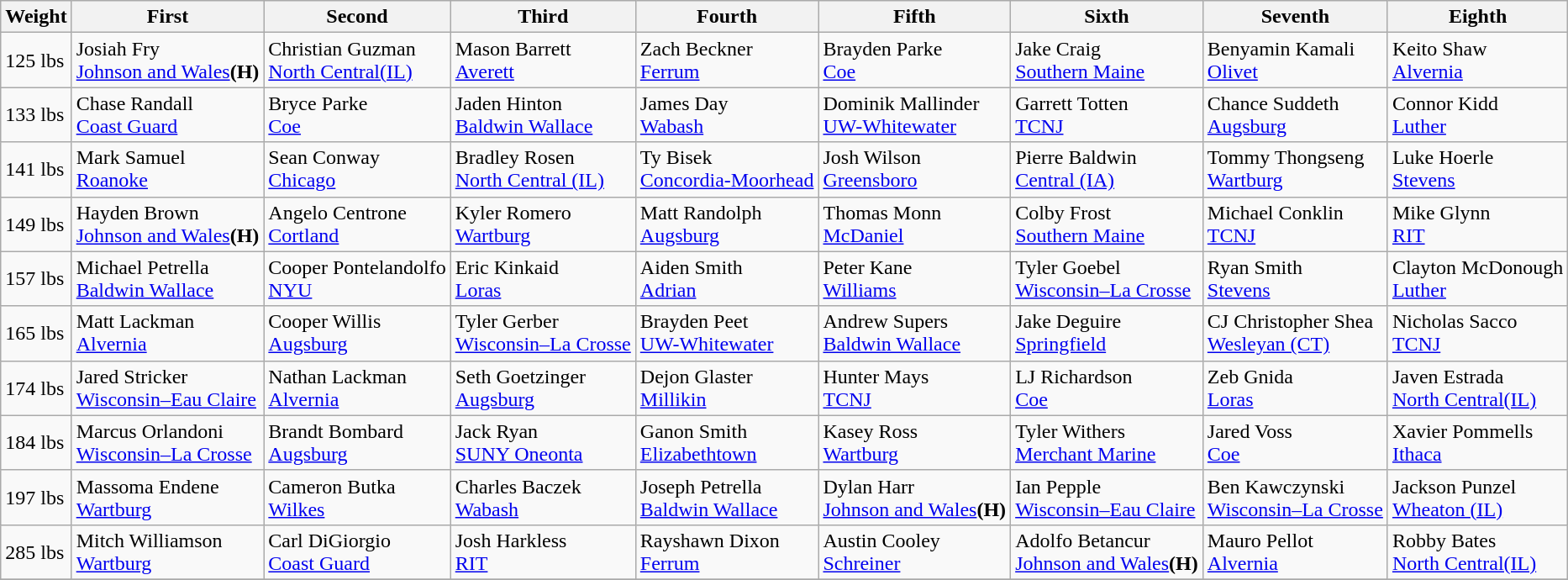<table class=wikitable>
<tr>
<th>Weight</th>
<th>First</th>
<th>Second</th>
<th>Third</th>
<th>Fourth</th>
<th>Fifth</th>
<th>Sixth</th>
<th>Seventh</th>
<th>Eighth</th>
</tr>
<tr>
<td rowspan=1>125 lbs</td>
<td rowspan=1><small></small> Josiah Fry<br><a href='#'>Johnson and Wales</a><strong>(H)</strong></td>
<td rowspan=1><small></small> Christian Guzman<br><a href='#'>North Central(IL)</a></td>
<td rowspan=1><small></small> Mason Barrett<br><a href='#'>Averett</a></td>
<td rowspan=1><small></small> Zach Beckner<br><a href='#'>Ferrum</a></td>
<td rowspan=1>Brayden Parke<br><a href='#'>Coe</a></td>
<td rowspan=1><small></small> Jake Craig<br><a href='#'>Southern Maine</a></td>
<td rowspan=1><small></small> Benyamin Kamali<br><a href='#'>Olivet</a></td>
<td rowspan=1>Keito Shaw <br><a href='#'>Alvernia</a></td>
</tr>
<tr>
<td rowspan=1>133 lbs</td>
<td rowspan=1><small></small> Chase Randall<br><a href='#'>Coast Guard</a></td>
<td rowspan=1><small></small> Bryce Parke<br><a href='#'>Coe</a></td>
<td rowspan=1><small></small> Jaden Hinton<br><a href='#'>Baldwin Wallace</a></td>
<td rowspan=1><small></small> James Day<br><a href='#'>Wabash</a></td>
<td rowspan=1><small></small> Dominik Mallinder<br><a href='#'>UW-Whitewater</a></td>
<td rowspan=1><small></small> Garrett Totten<br><a href='#'>TCNJ</a></td>
<td rowspan=1>Chance Suddeth<br><a href='#'>Augsburg</a></td>
<td rowspan=1>Connor Kidd<br><a href='#'>Luther</a></td>
</tr>
<tr>
<td rowspan=1>141 lbs</td>
<td rowspan=1><small></small> Mark Samuel<br><a href='#'>Roanoke</a></td>
<td rowspan=1>Sean Conway<br><a href='#'>Chicago</a></td>
<td rowspan=1>Bradley Rosen<br><a href='#'>North Central (IL)</a></td>
<td rowspan=1><small></small> Ty Bisek<br><a href='#'>Concordia-Moorhead</a></td>
<td rowspan=1><small></small> Josh Wilson<br><a href='#'>Greensboro</a></td>
<td rowspan=1><small></small> Pierre Baldwin<br><a href='#'>Central (IA)</a></td>
<td rowspan=1>Tommy Thongseng<br><a href='#'>Wartburg</a></td>
<td rowspan=1><small></small> Luke Hoerle <br><a href='#'>Stevens</a></td>
</tr>
<tr>
<td rowspan=1>149 lbs</td>
<td rowspan=1><small></small> Hayden Brown<br><a href='#'>Johnson and Wales</a><strong>(H)</strong></td>
<td rowspan=1><small></small> Angelo Centrone<br><a href='#'>Cortland</a></td>
<td rowspan=1><small></small> Kyler Romero<br><a href='#'>Wartburg</a></td>
<td rowspan=1><small></small> Matt Randolph<br><a href='#'>Augsburg</a></td>
<td rowspan=1><small></small> Thomas Monn <br><a href='#'>McDaniel</a></td>
<td rowspan=1><small></small> Colby Frost <br><a href='#'>Southern Maine</a></td>
<td rowspan=1>Michael Conklin<br><a href='#'>TCNJ</a></td>
<td rowspan=1>Mike Glynn <br><a href='#'>RIT</a></td>
</tr>
<tr>
<td rowspan=1>157 lbs</td>
<td rowspan=1><small></small> Michael Petrella <br><a href='#'>Baldwin Wallace</a></td>
<td rowspan=1><small></small> Cooper Pontelandolfo <br><a href='#'>NYU</a></td>
<td rowspan=1><small></small> Eric Kinkaid <br><a href='#'>Loras</a></td>
<td rowspan=1><small></small> Aiden Smith <br><a href='#'>Adrian</a></td>
<td rowspan=1><small></small> Peter Kane <br><a href='#'>Williams</a></td>
<td rowspan=1><small></small> Tyler Goebel <br><a href='#'>Wisconsin–La Crosse</a></td>
<td rowspan=1><small></small> Ryan Smith <br><a href='#'>Stevens</a></td>
<td rowspan=1><small></small> Clayton McDonough <br><a href='#'>Luther</a></td>
</tr>
<tr>
<td rowspan=1>165 lbs</td>
<td rowspan=1><small></small> Matt Lackman<br><a href='#'>Alvernia</a></td>
<td rowspan=1><small></small> Cooper Willis <br><a href='#'>Augsburg</a></td>
<td rowspan=1><small></small> Tyler Gerber<br><a href='#'>Wisconsin–La Crosse</a></td>
<td rowspan=1><small></small> Brayden Peet<br><a href='#'>UW-Whitewater</a></td>
<td rowspan=1><small></small> Andrew Supers <br><a href='#'>Baldwin Wallace</a></td>
<td rowspan=1>Jake Deguire <br><a href='#'>Springfield</a></td>
<td rowspan=1><small></small> CJ Christopher Shea <br><a href='#'>Wesleyan (CT)</a></td>
<td rowspan=1>Nicholas Sacco <br><a href='#'>TCNJ</a></td>
</tr>
<tr>
<td rowspan=1>174 lbs</td>
<td rowspan=1><small></small> Jared Stricker <br><a href='#'>Wisconsin–Eau Claire</a></td>
<td rowspan=1><small></small> Nathan Lackman <br><a href='#'>Alvernia</a></td>
<td rowspan=1><small></small> Seth Goetzinger <br><a href='#'>Augsburg</a></td>
<td rowspan=1><small></small> Dejon Glaster <br><a href='#'>Millikin</a></td>
<td rowspan=1><small></small> Hunter Mays <br><a href='#'>TCNJ</a></td>
<td rowspan=1><small></small> LJ Richardson <br><a href='#'>Coe</a></td>
<td rowspan=1><small></small> Zeb Gnida <br><a href='#'>Loras</a></td>
<td rowspan=1><small></small> Javen Estrada <br><a href='#'>North Central(IL)</a></td>
</tr>
<tr>
<td rowspan=1>184 lbs</td>
<td rowspan=1><small></small> Marcus Orlandoni <br><a href='#'>Wisconsin–La Crosse</a></td>
<td rowspan=1><small></small> Brandt Bombard <br><a href='#'>Augsburg</a></td>
<td rowspan=1><small></small> Jack Ryan <br><a href='#'>SUNY Oneonta</a></td>
<td rowspan=1>Ganon Smith <br><a href='#'>Elizabethtown</a></td>
<td rowspan=1><small></small> Kasey Ross <br><a href='#'>Wartburg</a></td>
<td rowspan=1><small></small> Tyler Withers <br><a href='#'>Merchant Marine</a></td>
<td rowspan=1><small></small> Jared Voss <br><a href='#'>Coe</a></td>
<td rowspan=1>Xavier Pommells <br><a href='#'>Ithaca</a></td>
</tr>
<tr>
<td rowspan=1>197 lbs</td>
<td rowspan=1><small></small> Massoma Endene <br><a href='#'>Wartburg</a></td>
<td rowspan=1><small></small>  Cameron Butka <br><a href='#'>Wilkes</a></td>
<td rowspan=1><small></small> Charles Baczek <br><a href='#'>Wabash</a></td>
<td rowspan=1><small></small> Joseph Petrella <br><a href='#'>Baldwin Wallace</a></td>
<td rowspan=1><small></small> Dylan Harr <br><a href='#'>Johnson and Wales</a><strong>(H)</strong></td>
<td rowspan=1>Ian Pepple <br><a href='#'>Wisconsin–Eau Claire</a></td>
<td rowspan=1><small></small> Ben Kawczynski <br><a href='#'>Wisconsin–La Crosse</a></td>
<td rowspan=1>Jackson Punzel <br><a href='#'>Wheaton (IL)</a></td>
</tr>
<tr>
<td rowspan=1>285 lbs</td>
<td rowspan=1>Mitch Williamson<br><a href='#'>Wartburg</a></td>
<td rowspan=1><small></small> Carl DiGiorgio<br><a href='#'>Coast Guard</a></td>
<td rowspan=1><small></small> Josh Harkless<br><a href='#'>RIT</a></td>
<td rowspan=1><small></small> Rayshawn Dixon<br><a href='#'>Ferrum</a></td>
<td rowspan=1><small></small> Austin Cooley<br><a href='#'>Schreiner</a></td>
<td rowspan=1>Adolfo Betancur<br><a href='#'>Johnson and Wales</a><strong>(H)</strong></td>
<td rowspan=1><small></small> Mauro Pellot <br><a href='#'>Alvernia</a></td>
<td rowspan=1>Robby Bates <br><a href='#'>North Central(IL)</a></td>
</tr>
<tr>
</tr>
</table>
